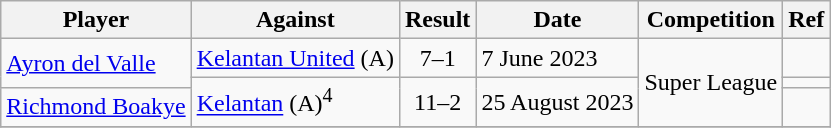<table class="wikitable">
<tr>
<th>Player</th>
<th>Against</th>
<th>Result</th>
<th>Date</th>
<th>Competition</th>
<th>Ref</th>
</tr>
<tr>
<td rowspan="2"> <a href='#'>Ayron del Valle</a></td>
<td><a href='#'>Kelantan United</a> (A)</td>
<td align="center">7–1</td>
<td>7 June 2023</td>
<td rowspan="3">Super League</td>
<td></td>
</tr>
<tr>
<td rowspan="2"><a href='#'>Kelantan</a> (A)<sup>4</sup></td>
<td rowspan="2" align="center">11–2</td>
<td rowspan="2">25 August 2023</td>
<td></td>
</tr>
<tr>
<td> <a href='#'>Richmond Boakye</a></td>
<td></td>
</tr>
<tr>
</tr>
</table>
